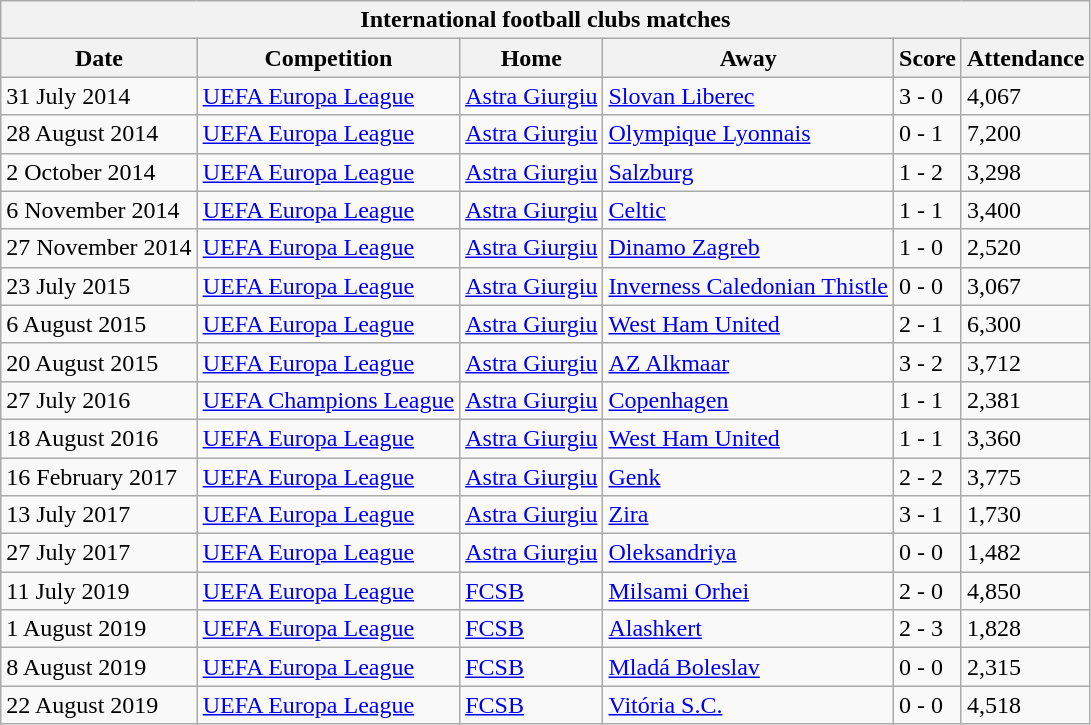<table class="wikitable collapsible " style="text-align: left;font-size:100%;">
<tr>
<th colspan=6>International football clubs matches</th>
</tr>
<tr>
<th>Date</th>
<th>Competition</th>
<th>Home</th>
<th>Away</th>
<th>Score</th>
<th>Attendance</th>
</tr>
<tr>
<td>31 July 2014</td>
<td><a href='#'>UEFA Europa League</a></td>
<td> <a href='#'>Astra Giurgiu</a></td>
<td> <a href='#'>Slovan Liberec</a></td>
<td>3 - 0</td>
<td>4,067</td>
</tr>
<tr>
<td>28 August 2014</td>
<td><a href='#'>UEFA Europa League</a></td>
<td> <a href='#'>Astra Giurgiu</a></td>
<td> <a href='#'>Olympique Lyonnais</a></td>
<td>0 - 1</td>
<td>7,200</td>
</tr>
<tr>
<td>2 October 2014</td>
<td><a href='#'>UEFA Europa League</a></td>
<td> <a href='#'>Astra Giurgiu</a></td>
<td> <a href='#'>Salzburg</a></td>
<td>1 - 2</td>
<td>3,298</td>
</tr>
<tr>
<td>6 November 2014</td>
<td><a href='#'>UEFA Europa League</a></td>
<td> <a href='#'>Astra Giurgiu</a></td>
<td> <a href='#'>Celtic</a></td>
<td>1 - 1</td>
<td>3,400</td>
</tr>
<tr>
<td>27 November 2014</td>
<td><a href='#'>UEFA Europa League</a></td>
<td> <a href='#'>Astra Giurgiu</a></td>
<td> <a href='#'>Dinamo Zagreb</a></td>
<td>1 - 0</td>
<td>2,520</td>
</tr>
<tr>
<td>23 July 2015</td>
<td><a href='#'>UEFA Europa League</a></td>
<td> <a href='#'>Astra Giurgiu</a></td>
<td> <a href='#'>Inverness Caledonian Thistle</a></td>
<td>0 - 0</td>
<td>3,067</td>
</tr>
<tr>
<td>6 August 2015</td>
<td><a href='#'>UEFA Europa League</a></td>
<td> <a href='#'>Astra Giurgiu</a></td>
<td> <a href='#'>West Ham United</a></td>
<td>2 - 1</td>
<td>6,300</td>
</tr>
<tr>
<td>20 August 2015</td>
<td><a href='#'>UEFA Europa League</a></td>
<td> <a href='#'>Astra Giurgiu</a></td>
<td> <a href='#'>AZ Alkmaar</a></td>
<td>3 - 2</td>
<td>3,712</td>
</tr>
<tr>
<td>27 July 2016</td>
<td><a href='#'>UEFA Champions League</a></td>
<td> <a href='#'>Astra Giurgiu</a></td>
<td> <a href='#'>Copenhagen</a></td>
<td>1 - 1</td>
<td>2,381</td>
</tr>
<tr>
<td>18 August 2016</td>
<td><a href='#'>UEFA Europa League</a></td>
<td> <a href='#'>Astra Giurgiu</a></td>
<td> <a href='#'>West Ham United</a></td>
<td>1 - 1</td>
<td>3,360</td>
</tr>
<tr>
<td>16 February 2017</td>
<td><a href='#'>UEFA Europa League</a></td>
<td> <a href='#'>Astra Giurgiu</a></td>
<td> <a href='#'>Genk</a></td>
<td>2 - 2</td>
<td>3,775</td>
</tr>
<tr>
<td>13 July 2017</td>
<td><a href='#'>UEFA Europa League</a></td>
<td> <a href='#'>Astra Giurgiu</a></td>
<td> <a href='#'>Zira</a></td>
<td>3 - 1</td>
<td>1,730</td>
</tr>
<tr>
<td>27 July 2017</td>
<td><a href='#'>UEFA Europa League</a></td>
<td> <a href='#'>Astra Giurgiu</a></td>
<td> <a href='#'>Oleksandriya</a></td>
<td>0 - 0</td>
<td>1,482</td>
</tr>
<tr>
<td>11 July 2019</td>
<td><a href='#'>UEFA Europa League</a></td>
<td> <a href='#'>FCSB</a></td>
<td> <a href='#'>Milsami Orhei</a></td>
<td>2 - 0</td>
<td>4,850</td>
</tr>
<tr>
<td>1 August 2019</td>
<td><a href='#'>UEFA Europa League</a></td>
<td> <a href='#'>FCSB</a></td>
<td> <a href='#'>Alashkert</a></td>
<td>2 - 3</td>
<td>1,828</td>
</tr>
<tr>
<td>8 August 2019</td>
<td><a href='#'>UEFA Europa League</a></td>
<td> <a href='#'>FCSB</a></td>
<td> <a href='#'>Mladá Boleslav</a></td>
<td>0 - 0</td>
<td>2,315</td>
</tr>
<tr>
<td>22 August 2019</td>
<td><a href='#'>UEFA Europa League</a></td>
<td> <a href='#'>FCSB</a></td>
<td> <a href='#'>Vitória S.C.</a></td>
<td>0 - 0</td>
<td>4,518</td>
</tr>
</table>
